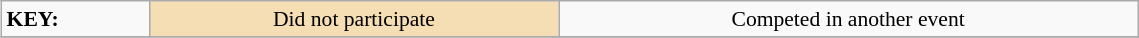<table class="wikitable" style="margin:0.5em; font-size:90%;position:relative;" width=60%>
<tr>
<td><strong>KEY:</strong></td>
<td bgcolor="wheat" align=center>Did not participate</td>
<td align=center>Competed in another event</td>
</tr>
<tr>
</tr>
</table>
